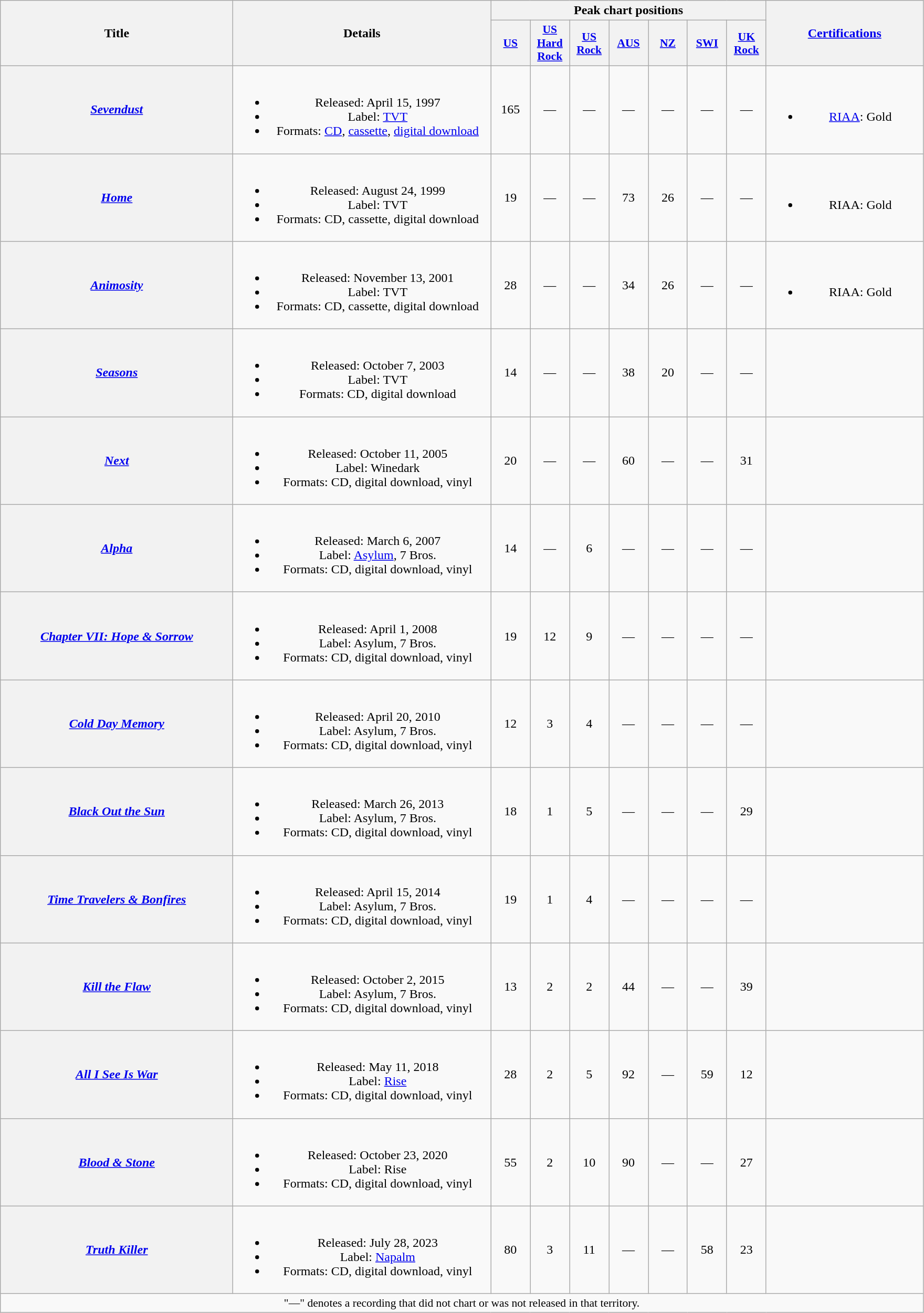<table class="wikitable plainrowheaders" style="text-align:center;">
<tr>
<th scope="col" rowspan="2" style="width:18em;">Title</th>
<th scope="col" rowspan="2" style="width:20em;">Details</th>
<th scope="col" colspan="7">Peak chart positions</th>
<th scope="col" rowspan="2" style="width:12em;"><a href='#'>Certifications</a></th>
</tr>
<tr>
<th scope="col" style="width:3em;font-size:90%;"><a href='#'>US</a><br></th>
<th scope="col" style="width:3em;font-size:90%;"><a href='#'>US<br>Hard<br>Rock</a><br></th>
<th scope="col" style="width:3em;font-size:90%;"><a href='#'>US<br>Rock</a><br></th>
<th scope="col" style="width:3em;font-size:90%;"><a href='#'>AUS</a><br></th>
<th scope="col" style="width:3em;font-size:90%;"><a href='#'>NZ</a><br></th>
<th scope="col" style="width:3em;font-size:90%;"><a href='#'>SWI</a><br></th>
<th scope="col" style="width:3em;font-size:90%;"><a href='#'>UK<br>Rock</a><br></th>
</tr>
<tr>
<th scope="row"><em><a href='#'>Sevendust</a></em></th>
<td><br><ul><li>Released: April 15, 1997</li><li>Label: <a href='#'>TVT</a></li><li>Formats: <a href='#'>CD</a>, <a href='#'>cassette</a>, <a href='#'>digital download</a></li></ul></td>
<td>165</td>
<td>—</td>
<td>—</td>
<td>—</td>
<td>—</td>
<td>—</td>
<td>—</td>
<td><br><ul><li><a href='#'>RIAA</a>: Gold</li></ul></td>
</tr>
<tr>
<th scope="row"><em><a href='#'>Home</a></em></th>
<td><br><ul><li>Released: August 24, 1999</li><li>Label: TVT</li><li>Formats: CD, cassette, digital download</li></ul></td>
<td>19</td>
<td>—</td>
<td>—</td>
<td>73</td>
<td>26</td>
<td>—</td>
<td>—</td>
<td><br><ul><li>RIAA: Gold</li></ul></td>
</tr>
<tr>
<th scope="row"><em><a href='#'>Animosity</a></em></th>
<td><br><ul><li>Released: November 13, 2001</li><li>Label: TVT</li><li>Formats: CD, cassette, digital download</li></ul></td>
<td>28</td>
<td>—</td>
<td>—</td>
<td>34</td>
<td>26</td>
<td>—</td>
<td>—</td>
<td><br><ul><li>RIAA: Gold</li></ul></td>
</tr>
<tr>
<th scope="row"><em><a href='#'>Seasons</a></em></th>
<td><br><ul><li>Released: October 7, 2003</li><li>Label: TVT</li><li>Formats: CD, digital download</li></ul></td>
<td>14</td>
<td>—</td>
<td>—</td>
<td>38</td>
<td>20</td>
<td>—</td>
<td>—</td>
<td></td>
</tr>
<tr>
<th scope="row"><em><a href='#'>Next</a></em></th>
<td><br><ul><li>Released: October 11, 2005</li><li>Label: Winedark</li><li>Formats: CD, digital download, vinyl</li></ul></td>
<td>20</td>
<td>—</td>
<td>—</td>
<td>60</td>
<td>—</td>
<td>—</td>
<td>31</td>
<td></td>
</tr>
<tr>
<th scope="row"><em><a href='#'>Alpha</a></em></th>
<td><br><ul><li>Released: March 6, 2007</li><li>Label: <a href='#'>Asylum</a>, 7 Bros.</li><li>Formats: CD, digital download, vinyl</li></ul></td>
<td>14</td>
<td>—</td>
<td>6</td>
<td>—</td>
<td>—</td>
<td>—</td>
<td>—</td>
<td></td>
</tr>
<tr>
<th scope="row"><em><a href='#'>Chapter VII: Hope & Sorrow</a></em></th>
<td><br><ul><li>Released: April 1, 2008</li><li>Label: Asylum, 7 Bros.</li><li>Formats: CD, digital download, vinyl</li></ul></td>
<td>19</td>
<td>12</td>
<td>9</td>
<td>—</td>
<td>—</td>
<td>—</td>
<td>—</td>
<td></td>
</tr>
<tr>
<th scope="row"><em><a href='#'>Cold Day Memory</a></em></th>
<td><br><ul><li>Released: April 20, 2010</li><li>Label: Asylum, 7 Bros.</li><li>Formats: CD, digital download, vinyl</li></ul></td>
<td>12</td>
<td>3</td>
<td>4</td>
<td>—</td>
<td>—</td>
<td>—</td>
<td>—</td>
<td></td>
</tr>
<tr>
<th scope="row"><em><a href='#'>Black Out the Sun</a></em></th>
<td><br><ul><li>Released: March 26, 2013</li><li>Label: Asylum, 7 Bros.</li><li>Formats: CD, digital download, vinyl</li></ul></td>
<td>18</td>
<td>1</td>
<td>5</td>
<td>—</td>
<td>—</td>
<td>—</td>
<td>29</td>
<td></td>
</tr>
<tr>
<th scope="row"><em><a href='#'>Time Travelers & Bonfires</a></em></th>
<td><br><ul><li>Released: April 15, 2014</li><li>Label: Asylum, 7 Bros.</li><li>Formats: CD, digital download, vinyl</li></ul></td>
<td>19</td>
<td>1</td>
<td>4</td>
<td>—</td>
<td>—</td>
<td>—</td>
<td>—</td>
<td></td>
</tr>
<tr>
<th scope="row"><em><a href='#'>Kill the Flaw</a></em></th>
<td><br><ul><li>Released: October 2, 2015</li><li>Label: Asylum, 7 Bros.</li><li>Formats: CD, digital download, vinyl</li></ul></td>
<td>13</td>
<td>2</td>
<td>2</td>
<td>44</td>
<td>—</td>
<td>—</td>
<td>39</td>
<td></td>
</tr>
<tr>
<th scope="row"><em><a href='#'>All I See Is War</a></em></th>
<td><br><ul><li>Released: May 11, 2018</li><li>Label: <a href='#'>Rise</a></li><li>Formats: CD, digital download, vinyl</li></ul></td>
<td>28</td>
<td>2</td>
<td>5</td>
<td>92</td>
<td>—</td>
<td>59</td>
<td>12</td>
<td></td>
</tr>
<tr>
<th scope="row"><em><a href='#'>Blood & Stone</a></em></th>
<td><br><ul><li>Released: October 23, 2020</li><li>Label: Rise</li><li>Formats: CD, digital download, vinyl</li></ul></td>
<td>55</td>
<td>2</td>
<td>10</td>
<td>90</td>
<td>—</td>
<td>—</td>
<td>27</td>
<td></td>
</tr>
<tr>
<th scope="row"><em><a href='#'>Truth Killer</a></em></th>
<td><br><ul><li>Released: July 28, 2023</li><li>Label: <a href='#'>Napalm</a></li><li>Formats: CD, digital download, vinyl</li></ul></td>
<td>80</td>
<td>3</td>
<td>11</td>
<td>—</td>
<td>—</td>
<td>58</td>
<td>23</td>
<td></td>
</tr>
<tr>
<td colspan="11" style="font-size:90%">"—" denotes a recording that did not chart or was not released in that territory.</td>
</tr>
</table>
